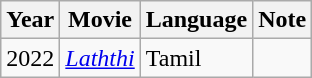<table class="wikitable">
<tr>
<th>Year</th>
<th>Movie</th>
<th>Language</th>
<th>Note</th>
</tr>
<tr>
<td>2022</td>
<td><em><a href='#'>Laththi</a></em></td>
<td>Tamil</td>
<td></td>
</tr>
</table>
